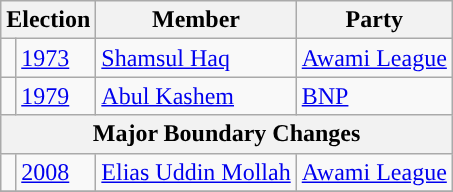<table class="wikitable">
<tr>
<th colspan="2">Election</th>
<th>Member</th>
<th>Party</th>
</tr>
<tr>
<td style="background-color:"></td>
<td><a href='#'>1973</a></td>
<td><a href='#'>Shamsul Haq</a></td>
<td><a href='#'>Awami League</a></td>
</tr>
<tr>
<td style="background-color:"></td>
<td><a href='#'>1979</a></td>
<td><a href='#'>Abul Kashem</a></td>
<td><a href='#'>BNP</a></td>
</tr>
<tr>
<th colspan="4">Major Boundary Changes</th>
</tr>
<tr>
<td style="background-color:"></td>
<td><a href='#'>2008</a></td>
<td><a href='#'>Elias Uddin Mollah</a></td>
<td><a href='#'>Awami League</a></td>
</tr>
<tr>
</tr>
</table>
